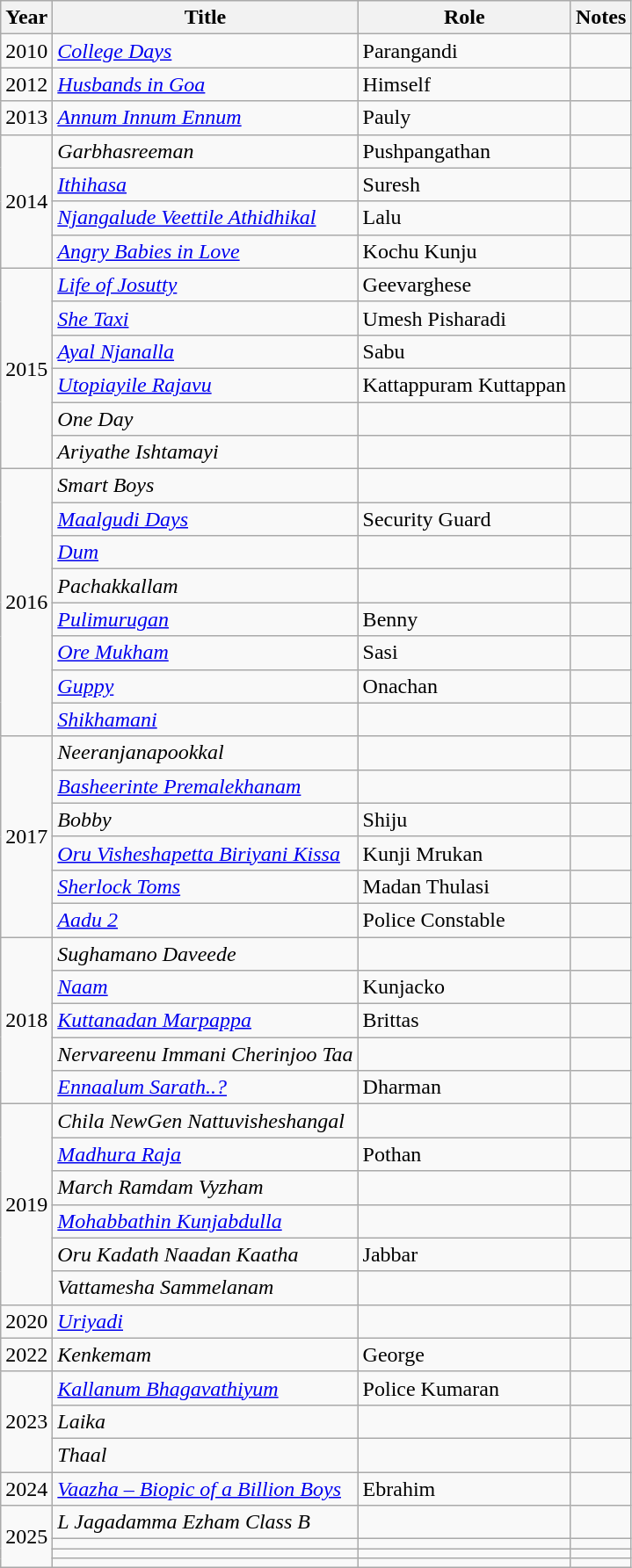<table class="wikitable sortable">
<tr>
<th>Year</th>
<th>Title</th>
<th>Role</th>
<th class="unsortable">Notes</th>
</tr>
<tr>
<td>2010</td>
<td><em><a href='#'>College Days</a></em></td>
<td>Parangandi</td>
<td></td>
</tr>
<tr>
<td>2012</td>
<td><em><a href='#'>Husbands in Goa</a></em></td>
<td>Himself</td>
<td></td>
</tr>
<tr>
<td>2013</td>
<td><em><a href='#'>Annum Innum Ennum</a></em></td>
<td>Pauly</td>
<td></td>
</tr>
<tr>
<td rowspan=4>2014</td>
<td><em>Garbhasreeman </em></td>
<td>Pushpangathan</td>
<td></td>
</tr>
<tr>
<td><em><a href='#'>Ithihasa</a></em></td>
<td>Suresh</td>
<td></td>
</tr>
<tr>
<td><em><a href='#'>Njangalude Veettile Athidhikal</a></em></td>
<td>Lalu</td>
<td></td>
</tr>
<tr>
<td><em><a href='#'>Angry Babies in Love</a></em></td>
<td>Kochu Kunju</td>
<td></td>
</tr>
<tr>
<td rowspan=6>2015</td>
<td><em><a href='#'>Life of Josutty</a></em></td>
<td>Geevarghese</td>
<td></td>
</tr>
<tr>
<td><em><a href='#'>She Taxi</a></em></td>
<td>Umesh Pisharadi</td>
<td></td>
</tr>
<tr>
<td><em><a href='#'>Ayal Njanalla</a></em></td>
<td>Sabu</td>
<td></td>
</tr>
<tr>
<td><em><a href='#'>Utopiayile Rajavu</a></em></td>
<td>Kattappuram Kuttappan</td>
<td></td>
</tr>
<tr>
<td><em>One Day</em></td>
<td></td>
<td></td>
</tr>
<tr>
<td><em>Ariyathe Ishtamayi</em></td>
<td></td>
<td></td>
</tr>
<tr>
<td rowspan=8>2016</td>
<td><em>Smart Boys</em></td>
<td></td>
<td></td>
</tr>
<tr>
<td><em><a href='#'>Maalgudi Days</a></em></td>
<td>Security Guard</td>
<td></td>
</tr>
<tr>
<td><em><a href='#'>Dum</a></em></td>
<td></td>
<td></td>
</tr>
<tr>
<td><em>Pachakkallam</em></td>
<td></td>
<td></td>
</tr>
<tr>
<td><em><a href='#'>Pulimurugan</a></em></td>
<td>Benny</td>
<td></td>
</tr>
<tr>
<td><em><a href='#'>Ore Mukham</a></em></td>
<td>Sasi</td>
<td></td>
</tr>
<tr>
<td><em><a href='#'>Guppy</a></em></td>
<td>Onachan</td>
<td></td>
</tr>
<tr>
<td><em><a href='#'>Shikhamani</a></em></td>
<td></td>
<td></td>
</tr>
<tr>
<td rowspan=6>2017</td>
<td><em>Neeranjanapookkal</em></td>
<td></td>
<td></td>
</tr>
<tr>
<td><em><a href='#'>Basheerinte Premalekhanam</a></em></td>
<td></td>
<td></td>
</tr>
<tr>
<td><em>Bobby</em></td>
<td>Shiju</td>
<td></td>
</tr>
<tr>
<td><em><a href='#'>Oru Visheshapetta Biriyani Kissa</a></em></td>
<td>Kunji Mrukan</td>
<td></td>
</tr>
<tr>
<td><em><a href='#'>Sherlock Toms</a></em></td>
<td>Madan Thulasi</td>
<td></td>
</tr>
<tr>
<td><em><a href='#'>Aadu 2</a></em></td>
<td>Police Constable</td>
<td></td>
</tr>
<tr>
<td rowspan="5">2018</td>
<td><em>Sughamano Daveede</em></td>
<td></td>
<td></td>
</tr>
<tr>
<td><em><a href='#'>Naam</a></em></td>
<td>Kunjacko</td>
<td></td>
</tr>
<tr>
<td><a href='#'><em>Kuttanadan Marpappa</em></a></td>
<td>Brittas</td>
<td></td>
</tr>
<tr>
<td><em>Nervareenu Immani Cherinjoo Taa</em></td>
<td></td>
<td></td>
</tr>
<tr>
<td><a href='#'><em>Ennaalum Sarath..?</em></a></td>
<td>Dharman</td>
<td></td>
</tr>
<tr>
<td rowspan="6">2019</td>
<td><em>Chila NewGen Nattuvisheshangal</em></td>
<td></td>
<td></td>
</tr>
<tr>
<td><em><a href='#'>Madhura Raja</a></em></td>
<td>Pothan</td>
<td></td>
</tr>
<tr>
<td><em>March Ramdam Vyzham</em></td>
<td></td>
<td></td>
</tr>
<tr>
<td><a href='#'><em>Mohabbathin Kunjabdulla</em></a></td>
<td></td>
<td></td>
</tr>
<tr>
<td><em>Oru Kadath Naadan Kaatha</em></td>
<td>Jabbar</td>
<td></td>
</tr>
<tr>
<td><em>Vattamesha Sammelanam</em></td>
<td></td>
<td></td>
</tr>
<tr>
<td>2020</td>
<td><em><a href='#'>Uriyadi</a></em></td>
<td></td>
<td></td>
</tr>
<tr>
<td>2022</td>
<td><em>Kenkemam</em></td>
<td>George</td>
<td></td>
</tr>
<tr>
<td rowspan=3>2023</td>
<td><em><a href='#'>Kallanum Bhagavathiyum</a></em></td>
<td>Police Kumaran</td>
<td></td>
</tr>
<tr>
<td><em>Laika</em></td>
<td></td>
<td></td>
</tr>
<tr>
<td><em>Thaal</em></td>
<td></td>
<td></td>
</tr>
<tr>
<td>2024</td>
<td><em><a href='#'>Vaazha – Biopic of a Billion Boys</a></em></td>
<td>Ebrahim</td>
<td></td>
</tr>
<tr>
<td rowspan=4>2025</td>
<td><em>L Jagadamma Ezham Class B</em></td>
<td></td>
<td></td>
</tr>
<tr>
<td></td>
<td></td>
<td></td>
</tr>
<tr>
<td></td>
<td></td>
<td></td>
</tr>
<tr>
<td></td>
<td></td>
<td></td>
</tr>
</table>
